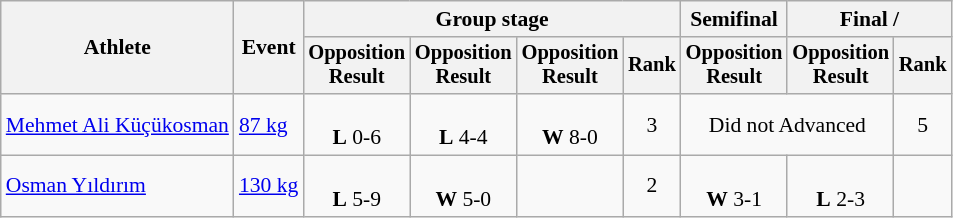<table class=wikitable style=font-size:90%;text-align:center>
<tr>
<th rowspan=2>Athlete</th>
<th rowspan=2>Event</th>
<th colspan=4>Group stage</th>
<th>Semifinal</th>
<th colspan=2>Final / </th>
</tr>
<tr style=font-size:95%>
<th>Opposition<br>Result</th>
<th>Opposition<br>Result</th>
<th>Opposition<br>Result</th>
<th>Rank</th>
<th>Opposition<br>Result</th>
<th>Opposition<br>Result</th>
<th>Rank</th>
</tr>
<tr>
<td align=left><a href='#'>Mehmet Ali Küçükosman</a></td>
<td align=left><a href='#'>87 kg</a></td>
<td><br><strong>L</strong> 0-6</td>
<td><br><strong>L</strong> 4-4</td>
<td><br><strong>W</strong> 8-0</td>
<td>3</td>
<td colspan=2>Did not Advanced</td>
<td>5</td>
</tr>
<tr>
<td align=left><a href='#'>Osman Yıldırım</a></td>
<td align=left><a href='#'>130 kg</a></td>
<td><br><strong>L</strong> 5-9</td>
<td><br><strong>W</strong> 5-0</td>
<td></td>
<td>2</td>
<td><br><strong>W</strong> 3-1</td>
<td><br><strong>L</strong> 2-3</td>
<td></td>
</tr>
</table>
